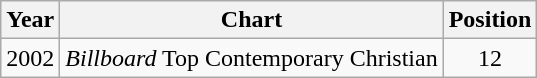<table class="wikitable sortable">
<tr>
<th>Year</th>
<th>Chart</th>
<th>Position</th>
</tr>
<tr>
<td>2002</td>
<td><em>Billboard</em> Top Contemporary Christian</td>
<td style="text-align:center;">12</td>
</tr>
</table>
